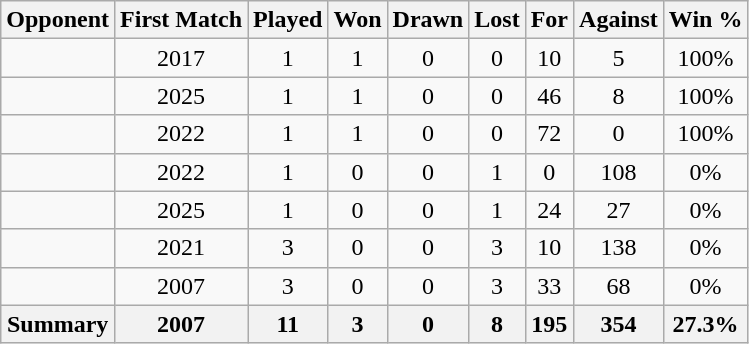<table class="wikitable sortable" style="text-align:center;">
<tr>
<th>Opponent</th>
<th>First Match</th>
<th>Played</th>
<th>Won</th>
<th>Drawn</th>
<th>Lost</th>
<th>For</th>
<th>Against</th>
<th>Win %</th>
</tr>
<tr>
<td style="text-align: left;"></td>
<td>2017</td>
<td>1</td>
<td>1</td>
<td>0</td>
<td>0</td>
<td>10</td>
<td>5</td>
<td>100%</td>
</tr>
<tr>
<td style="text-align: left;"></td>
<td>2025</td>
<td>1</td>
<td>1</td>
<td>0</td>
<td>0</td>
<td>46</td>
<td>8</td>
<td>100%</td>
</tr>
<tr>
<td style="text-align: left;"></td>
<td>2022</td>
<td>1</td>
<td>1</td>
<td>0</td>
<td>0</td>
<td>72</td>
<td>0</td>
<td>100%</td>
</tr>
<tr>
<td style="text-align: left;"></td>
<td>2022</td>
<td>1</td>
<td>0</td>
<td>0</td>
<td>1</td>
<td>0</td>
<td>108</td>
<td>0%</td>
</tr>
<tr>
<td style="text-align: left;"></td>
<td>2025</td>
<td>1</td>
<td>0</td>
<td>0</td>
<td>1</td>
<td>24</td>
<td>27</td>
<td>0%</td>
</tr>
<tr>
<td style="text-align: left;"></td>
<td>2021</td>
<td>3</td>
<td>0</td>
<td>0</td>
<td>3</td>
<td>10</td>
<td>138</td>
<td>0%</td>
</tr>
<tr>
<td style="text-align: left;"></td>
<td>2007</td>
<td>3</td>
<td>0</td>
<td>0</td>
<td>3</td>
<td>33</td>
<td>68</td>
<td>0%</td>
</tr>
<tr>
<th>Summary</th>
<th>2007</th>
<th>11</th>
<th>3</th>
<th>0</th>
<th>8</th>
<th>195</th>
<th>354</th>
<th>27.3%</th>
</tr>
</table>
